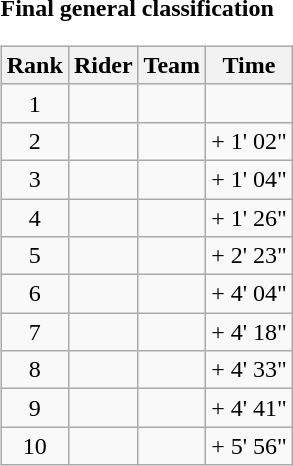<table>
<tr>
<td><strong>Final general classification</strong><br><table class="wikitable">
<tr>
<th scope="col">Rank</th>
<th scope="col">Rider</th>
<th scope="col">Team</th>
<th scope="col">Time</th>
</tr>
<tr>
<td style="text-align:center;">1</td>
<td></td>
<td></td>
<td style="text-align:right;"></td>
</tr>
<tr>
<td style="text-align:center;">2</td>
<td></td>
<td></td>
<td style="text-align:right;">+ 1' 02"</td>
</tr>
<tr>
<td style="text-align:center;">3</td>
<td></td>
<td></td>
<td style="text-align:right;">+ 1' 04"</td>
</tr>
<tr>
<td style="text-align:center;">4</td>
<td></td>
<td></td>
<td style="text-align:right;">+ 1' 26"</td>
</tr>
<tr>
<td style="text-align:center;">5</td>
<td></td>
<td></td>
<td style="text-align:right;">+ 2' 23"</td>
</tr>
<tr>
<td style="text-align:center;">6</td>
<td></td>
<td></td>
<td style="text-align:right;">+ 4' 04"</td>
</tr>
<tr>
<td style="text-align:center;">7</td>
<td></td>
<td></td>
<td style="text-align:right;">+ 4' 18"</td>
</tr>
<tr>
<td style="text-align:center;">8</td>
<td></td>
<td></td>
<td style="text-align:right;">+ 4' 33"</td>
</tr>
<tr>
<td style="text-align:center;">9</td>
<td></td>
<td></td>
<td style="text-align:right;">+ 4' 41"</td>
</tr>
<tr>
<td style="text-align:center;">10</td>
<td></td>
<td></td>
<td style="text-align:right;">+ 5' 56"</td>
</tr>
</table>
</td>
</tr>
</table>
